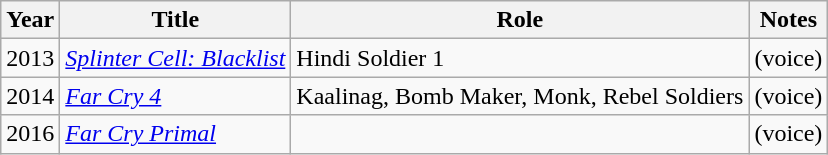<table class="wikitable">
<tr>
<th>Year</th>
<th>Title</th>
<th>Role</th>
<th>Notes</th>
</tr>
<tr>
<td>2013</td>
<td><em><a href='#'>Splinter Cell: Blacklist</a></em></td>
<td>Hindi Soldier 1</td>
<td>(voice)</td>
</tr>
<tr>
<td>2014</td>
<td><em><a href='#'>Far Cry 4</a></em></td>
<td>Kaalinag, Bomb Maker, Monk, Rebel Soldiers</td>
<td>(voice)</td>
</tr>
<tr>
<td>2016</td>
<td><em><a href='#'>Far Cry Primal</a></em></td>
<td></td>
<td>(voice)</td>
</tr>
</table>
